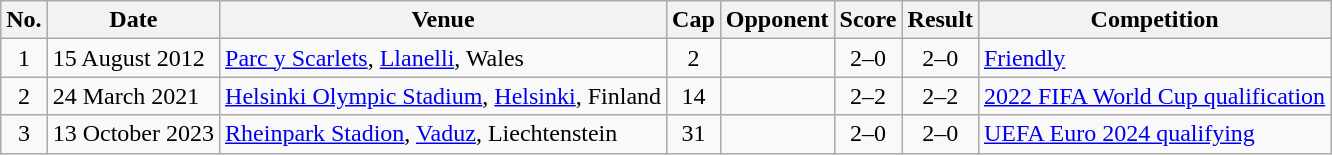<table class="wikitable sortable">
<tr>
<th scope=col>No.</th>
<th scope=col>Date</th>
<th scope=col>Venue</th>
<th scope=col>Cap</th>
<th scope=col>Opponent</th>
<th scope=col>Score</th>
<th scope=col>Result</th>
<th scope=col>Competition</th>
</tr>
<tr>
<td align=center>1</td>
<td>15 August 2012</td>
<td><a href='#'>Parc y Scarlets</a>, <a href='#'>Llanelli</a>, Wales</td>
<td align=center>2</td>
<td></td>
<td align=center>2–0</td>
<td align=center>2–0</td>
<td><a href='#'>Friendly</a></td>
</tr>
<tr>
<td align=center>2</td>
<td>24 March 2021</td>
<td><a href='#'>Helsinki Olympic Stadium</a>, <a href='#'>Helsinki</a>, Finland</td>
<td align=center>14</td>
<td></td>
<td align=center>2–2</td>
<td align=center>2–2</td>
<td><a href='#'>2022 FIFA World Cup qualification</a></td>
</tr>
<tr>
<td align=center>3</td>
<td>13 October 2023</td>
<td><a href='#'>Rheinpark Stadion</a>, <a href='#'>Vaduz</a>, Liechtenstein</td>
<td align=center>31</td>
<td></td>
<td align=center>2–0</td>
<td align=center>2–0</td>
<td><a href='#'>UEFA Euro 2024 qualifying</a></td>
</tr>
</table>
